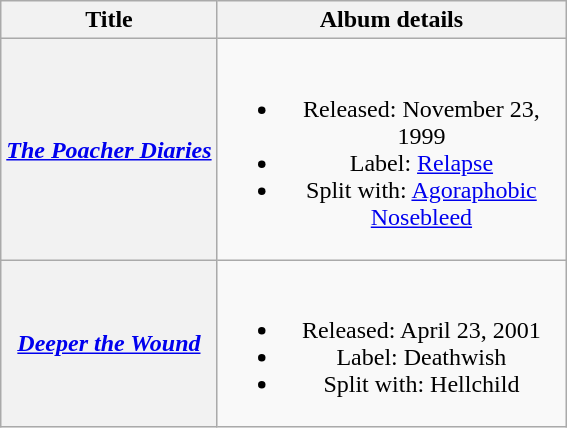<table class="wikitable plainrowheaders" style="text-align:center;">
<tr>
<th>Title</th>
<th width="225">Album details</th>
</tr>
<tr>
<th scope="row"><em><a href='#'>The Poacher Diaries</a></em></th>
<td><br><ul><li>Released: November 23, 1999</li><li>Label: <a href='#'>Relapse</a></li><li>Split with: <a href='#'>Agoraphobic Nosebleed</a></li></ul></td>
</tr>
<tr>
<th scope="row"><em><a href='#'>Deeper the Wound</a></em></th>
<td><br><ul><li>Released: April 23, 2001</li><li>Label: Deathwish</li><li>Split with: Hellchild</li></ul></td>
</tr>
</table>
